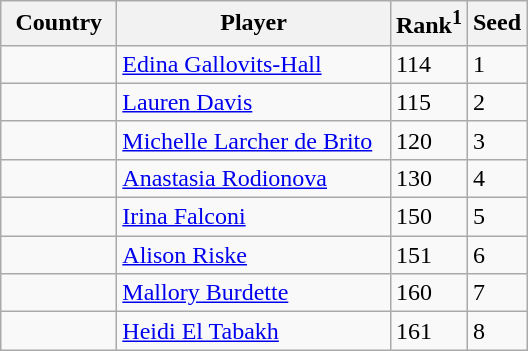<table class="sortable wikitable">
<tr>
<th width="70">Country</th>
<th width="175">Player</th>
<th>Rank<sup>1</sup></th>
<th>Seed</th>
</tr>
<tr>
<td></td>
<td><a href='#'>Edina Gallovits-Hall</a></td>
<td>114</td>
<td>1</td>
</tr>
<tr>
<td></td>
<td><a href='#'>Lauren Davis</a></td>
<td>115</td>
<td>2</td>
</tr>
<tr>
<td></td>
<td><a href='#'>Michelle Larcher de Brito</a></td>
<td>120</td>
<td>3</td>
</tr>
<tr>
<td></td>
<td><a href='#'>Anastasia Rodionova</a></td>
<td>130</td>
<td>4</td>
</tr>
<tr>
<td></td>
<td><a href='#'>Irina Falconi</a></td>
<td>150</td>
<td>5</td>
</tr>
<tr>
<td></td>
<td><a href='#'>Alison Riske</a></td>
<td>151</td>
<td>6</td>
</tr>
<tr>
<td></td>
<td><a href='#'>Mallory Burdette</a></td>
<td>160</td>
<td>7</td>
</tr>
<tr>
<td></td>
<td><a href='#'>Heidi El Tabakh</a></td>
<td>161</td>
<td>8</td>
</tr>
</table>
